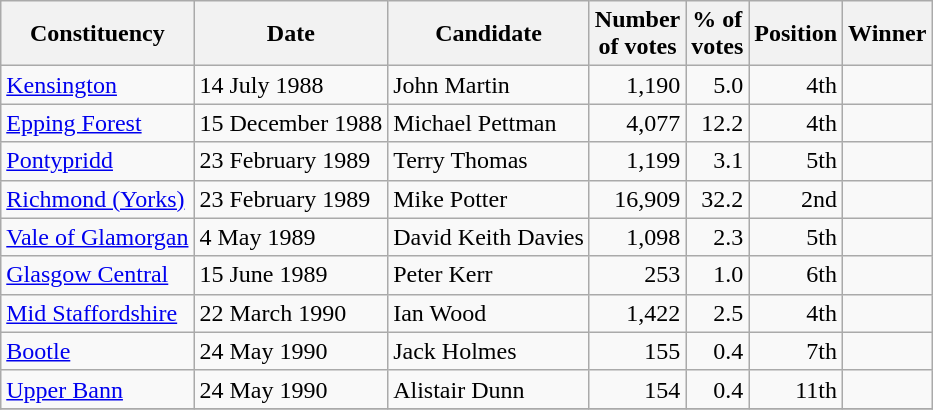<table class="wikitable sortable">
<tr style="text-align:center;">
<th>Constituency</th>
<th>Date</th>
<th>Candidate</th>
<th>Number<br>of votes</th>
<th>% of<br>votes</th>
<th>Position</th>
<th colspan=2>Winner</th>
</tr>
<tr>
<td><a href='#'>Kensington</a></td>
<td>14 July 1988</td>
<td>John Martin</td>
<td style="text-align: right; margin-right: 0.5em">1,190</td>
<td style="text-align: right; margin-right: 0.5em">5.0</td>
<td style="text-align: right; margin-right: 0.5em">4th</td>
<td></td>
</tr>
<tr>
<td><a href='#'>Epping Forest</a></td>
<td>15 December 1988</td>
<td>Michael Pettman</td>
<td style="text-align: right; margin-right: 0.5em">4,077</td>
<td style="text-align: right; margin-right: 0.5em">12.2</td>
<td style="text-align: right; margin-right: 0.5em">4th</td>
<td></td>
</tr>
<tr>
<td><a href='#'>Pontypridd</a></td>
<td>23 February 1989</td>
<td>Terry Thomas</td>
<td style="text-align: right; margin-right: 0.5em">1,199</td>
<td style="text-align: right; margin-right: 0.5em">3.1</td>
<td style="text-align: right; margin-right: 0.5em">5th</td>
<td></td>
</tr>
<tr>
<td><a href='#'>Richmond (Yorks)</a></td>
<td>23 February 1989</td>
<td>Mike Potter</td>
<td style="text-align: right; margin-right: 0.5em">16,909</td>
<td style="text-align: right; margin-right: 0.5em">32.2</td>
<td style="text-align: right; margin-right: 0.5em">2nd</td>
<td></td>
</tr>
<tr>
<td><a href='#'>Vale of Glamorgan</a></td>
<td>4 May 1989</td>
<td>David Keith Davies</td>
<td style="text-align: right; margin-right: 0.5em">1,098</td>
<td style="text-align: right; margin-right: 0.5em">2.3</td>
<td style="text-align: right; margin-right: 0.5em">5th</td>
<td></td>
</tr>
<tr>
<td><a href='#'>Glasgow Central</a></td>
<td>15 June 1989</td>
<td>Peter Kerr</td>
<td style="text-align: right; margin-right: 0.5em">253</td>
<td style="text-align: right; margin-right: 0.5em">1.0</td>
<td style="text-align: right; margin-right: 0.5em">6th</td>
<td></td>
</tr>
<tr>
<td><a href='#'>Mid Staffordshire</a></td>
<td>22 March 1990</td>
<td>Ian Wood</td>
<td style="text-align: right; margin-right: 0.5em">1,422</td>
<td style="text-align: right; margin-right: 0.5em">2.5</td>
<td style="text-align: right; margin-right: 0.5em">4th</td>
<td></td>
</tr>
<tr>
<td><a href='#'>Bootle</a></td>
<td>24 May 1990</td>
<td>Jack Holmes</td>
<td style="text-align: right; margin-right: 0.5em">155</td>
<td style="text-align: right; margin-right: 0.5em">0.4</td>
<td style="text-align: right; margin-right: 0.5em">7th</td>
<td></td>
</tr>
<tr>
<td><a href='#'>Upper Bann</a></td>
<td>24 May 1990</td>
<td>Alistair Dunn</td>
<td style="text-align: right; margin-right: 0.5em">154</td>
<td style="text-align: right; margin-right: 0.5em">0.4</td>
<td style="text-align: right; margin-right: 0.5em">11th</td>
<td></td>
</tr>
<tr>
</tr>
</table>
